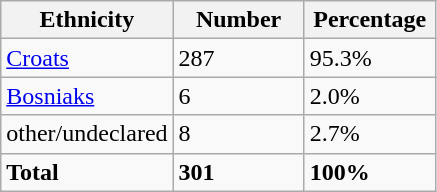<table class="wikitable">
<tr>
<th width="100px">Ethnicity</th>
<th width="80px">Number</th>
<th width="80px">Percentage</th>
</tr>
<tr>
<td><a href='#'>Croats</a></td>
<td>287</td>
<td>95.3%</td>
</tr>
<tr>
<td><a href='#'>Bosniaks</a></td>
<td>6</td>
<td>2.0%</td>
</tr>
<tr>
<td>other/undeclared</td>
<td>8</td>
<td>2.7%</td>
</tr>
<tr>
<td><strong>Total</strong></td>
<td><strong>301</strong></td>
<td><strong>100%</strong></td>
</tr>
</table>
